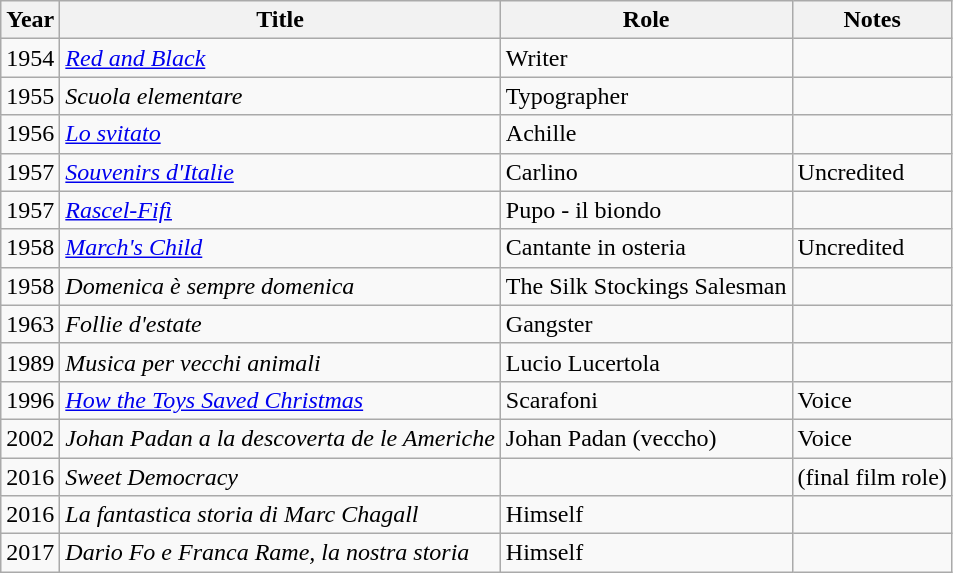<table class="wikitable">
<tr>
<th>Year</th>
<th>Title</th>
<th>Role</th>
<th>Notes</th>
</tr>
<tr>
<td>1954</td>
<td><em> <a href='#'>Red and Black</a></em></td>
<td>Writer</td>
<td></td>
</tr>
<tr>
<td>1955</td>
<td><em>Scuola elementare</em></td>
<td>Typographer</td>
<td></td>
</tr>
<tr>
<td>1956</td>
<td><em><a href='#'>Lo svitato</a></em></td>
<td>Achille</td>
<td></td>
</tr>
<tr>
<td>1957</td>
<td><em><a href='#'>Souvenirs d'Italie</a></em></td>
<td>Carlino</td>
<td>Uncredited</td>
</tr>
<tr>
<td>1957</td>
<td><em><a href='#'>Rascel-Fifì</a></em></td>
<td>Pupo - il biondo</td>
<td></td>
</tr>
<tr>
<td>1958</td>
<td><em><a href='#'>March's Child</a></em></td>
<td>Cantante in osteria</td>
<td>Uncredited</td>
</tr>
<tr>
<td>1958</td>
<td><em>Domenica è sempre domenica</em></td>
<td>The Silk Stockings Salesman</td>
<td></td>
</tr>
<tr>
<td>1963</td>
<td><em>Follie d'estate</em></td>
<td>Gangster</td>
<td></td>
</tr>
<tr>
<td>1989</td>
<td><em>Musica per vecchi animali</em></td>
<td>Lucio Lucertola</td>
<td></td>
</tr>
<tr>
<td>1996</td>
<td><em><a href='#'>How the Toys Saved Christmas</a></em></td>
<td>Scarafoni</td>
<td>Voice</td>
</tr>
<tr>
<td>2002</td>
<td><em>Johan Padan a la descoverta de le Americhe</em></td>
<td>Johan Padan (veccho)</td>
<td>Voice</td>
</tr>
<tr>
<td>2016</td>
<td><em>Sweet Democracy</em></td>
<td></td>
<td>(final film role)</td>
</tr>
<tr>
<td>2016</td>
<td><em>La fantastica storia di Marc Chagall</em></td>
<td>Himself</td>
<td></td>
</tr>
<tr>
<td>2017</td>
<td><em>Dario Fo e Franca Rame, la nostra storia</em></td>
<td>Himself</td>
<td></td>
</tr>
</table>
